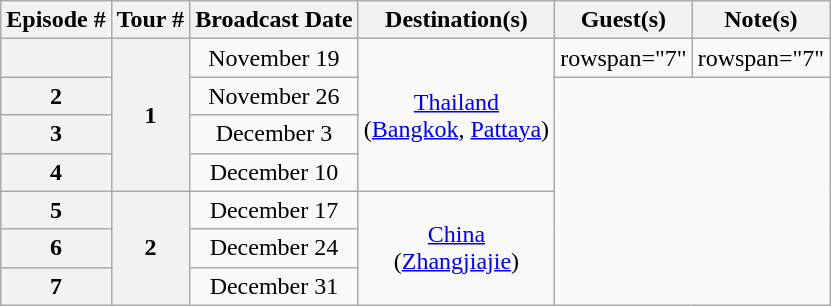<table class="wikitable">
<tr>
<th>Episode #</th>
<th>Tour #</th>
<th>Broadcast Date</th>
<th>Destination(s)</th>
<th>Guest(s)</th>
<th>Note(s)</th>
</tr>
<tr style="text-align:center;">
<th></th>
<th rowspan="4">1</th>
<td>November 19</td>
<td rowspan="4"><a href='#'>Thailand</a><br>(<a href='#'>Bangkok</a>, <a href='#'>Pattaya</a>)</td>
<td>rowspan="7" </td>
<td>rowspan="7" </td>
</tr>
<tr style="text-align:center;">
<th>2</th>
<td>November 26</td>
</tr>
<tr style="text-align:center;">
<th>3</th>
<td>December 3</td>
</tr>
<tr style="text-align:center;">
<th>4</th>
<td>December 10</td>
</tr>
<tr style="text-align:center;">
<th>5</th>
<th rowspan="3">2</th>
<td>December 17</td>
<td rowspan="3"><a href='#'>China</a><br>(<a href='#'>Zhangjiajie</a>)</td>
</tr>
<tr style="text-align:center;">
<th>6</th>
<td>December 24</td>
</tr>
<tr style="text-align:center;">
<th>7</th>
<td>December 31</td>
</tr>
</table>
